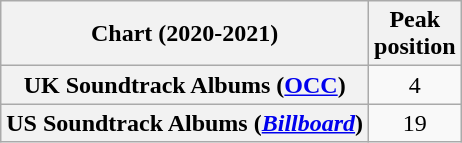<table class="wikitable sortable plainrowheaders" style="text-align:center">
<tr>
<th scope="col">Chart (2020-2021)</th>
<th scope="col">Peak<br>position</th>
</tr>
<tr>
<th scope="row">UK Soundtrack Albums (<a href='#'>OCC</a>)</th>
<td>4</td>
</tr>
<tr>
<th scope="row">US Soundtrack Albums (<a href='#'><em>Billboard</em></a>)</th>
<td>19</td>
</tr>
</table>
